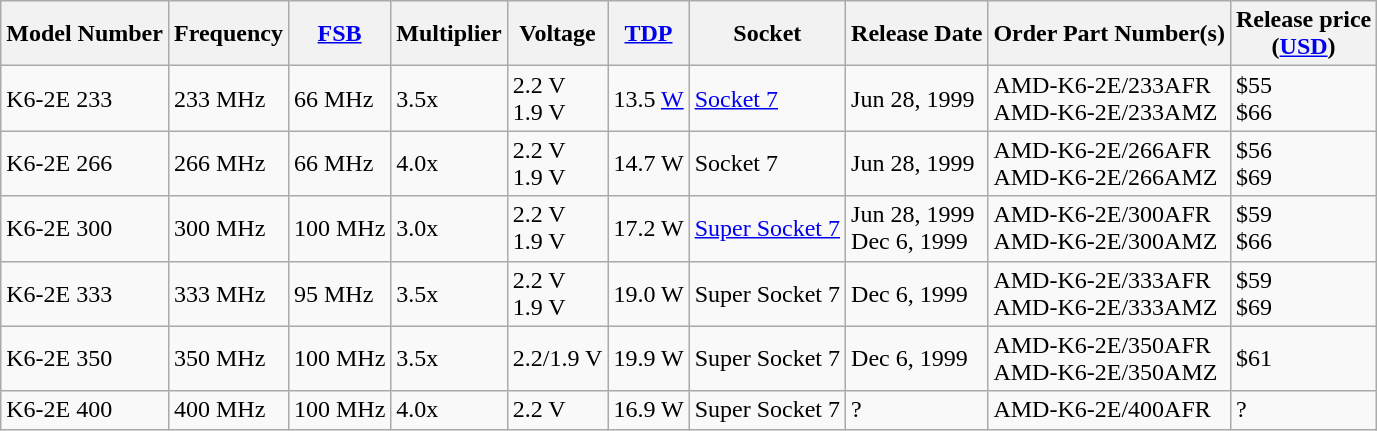<table class="wikitable">
<tr>
<th>Model Number</th>
<th>Frequency</th>
<th><a href='#'>FSB</a></th>
<th>Multiplier</th>
<th>Voltage</th>
<th><a href='#'>TDP</a></th>
<th>Socket</th>
<th>Release Date</th>
<th>Order Part Number(s)</th>
<th>Release price<br>(<a href='#'>USD</a>)</th>
</tr>
<tr>
<td>K6-2E 233</td>
<td>233 MHz</td>
<td>66 MHz</td>
<td>3.5x</td>
<td>2.2 V<br>1.9 V</td>
<td>13.5 <a href='#'>W</a></td>
<td><a href='#'>Socket 7</a></td>
<td>Jun 28, 1999</td>
<td>AMD-K6-2E/233AFR<br>AMD-K6-2E/233AMZ</td>
<td>$55<br>$66</td>
</tr>
<tr>
<td>K6-2E 266</td>
<td>266 MHz</td>
<td>66 MHz</td>
<td>4.0x</td>
<td>2.2 V<br>1.9 V</td>
<td>14.7 W</td>
<td>Socket 7</td>
<td>Jun 28, 1999</td>
<td>AMD-K6-2E/266AFR<br>AMD-K6-2E/266AMZ</td>
<td>$56<br>$69</td>
</tr>
<tr>
<td>K6-2E 300</td>
<td>300 MHz</td>
<td>100 MHz</td>
<td>3.0x</td>
<td>2.2 V<br>1.9 V</td>
<td>17.2 W</td>
<td><a href='#'>Super Socket 7</a></td>
<td>Jun 28, 1999<br>Dec 6, 1999</td>
<td>AMD-K6-2E/300AFR<br>AMD-K6-2E/300AMZ</td>
<td>$59<br>$66</td>
</tr>
<tr>
<td>K6-2E 333</td>
<td>333 MHz</td>
<td>95 MHz</td>
<td>3.5x</td>
<td>2.2 V<br>1.9 V</td>
<td>19.0 W</td>
<td>Super Socket 7</td>
<td>Dec 6, 1999</td>
<td>AMD-K6-2E/333AFR<br>AMD-K6-2E/333AMZ</td>
<td>$59<br>$69</td>
</tr>
<tr>
<td>K6-2E 350</td>
<td>350 MHz</td>
<td>100 MHz</td>
<td>3.5x</td>
<td>2.2/1.9 V</td>
<td>19.9 W</td>
<td>Super Socket 7</td>
<td>Dec 6, 1999</td>
<td>AMD-K6-2E/350AFR<br>AMD-K6-2E/350AMZ</td>
<td>$61</td>
</tr>
<tr>
<td>K6-2E 400</td>
<td>400 MHz</td>
<td>100 MHz</td>
<td>4.0x</td>
<td>2.2 V</td>
<td>16.9 W</td>
<td>Super Socket 7</td>
<td>?</td>
<td>AMD-K6-2E/400AFR</td>
<td>?</td>
</tr>
</table>
